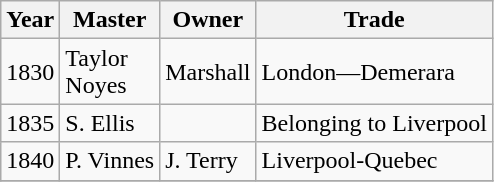<table class="sortable wikitable">
<tr>
<th>Year</th>
<th>Master</th>
<th>Owner</th>
<th>Trade</th>
</tr>
<tr>
<td>1830</td>
<td>Taylor<br>Noyes</td>
<td>Marshall</td>
<td>London—Demerara</td>
</tr>
<tr>
<td>1835</td>
<td>S. Ellis</td>
<td></td>
<td>Belonging to Liverpool</td>
</tr>
<tr>
<td>1840</td>
<td>P. Vinnes</td>
<td>J. Terry</td>
<td>Liverpool-Quebec</td>
</tr>
<tr>
</tr>
</table>
